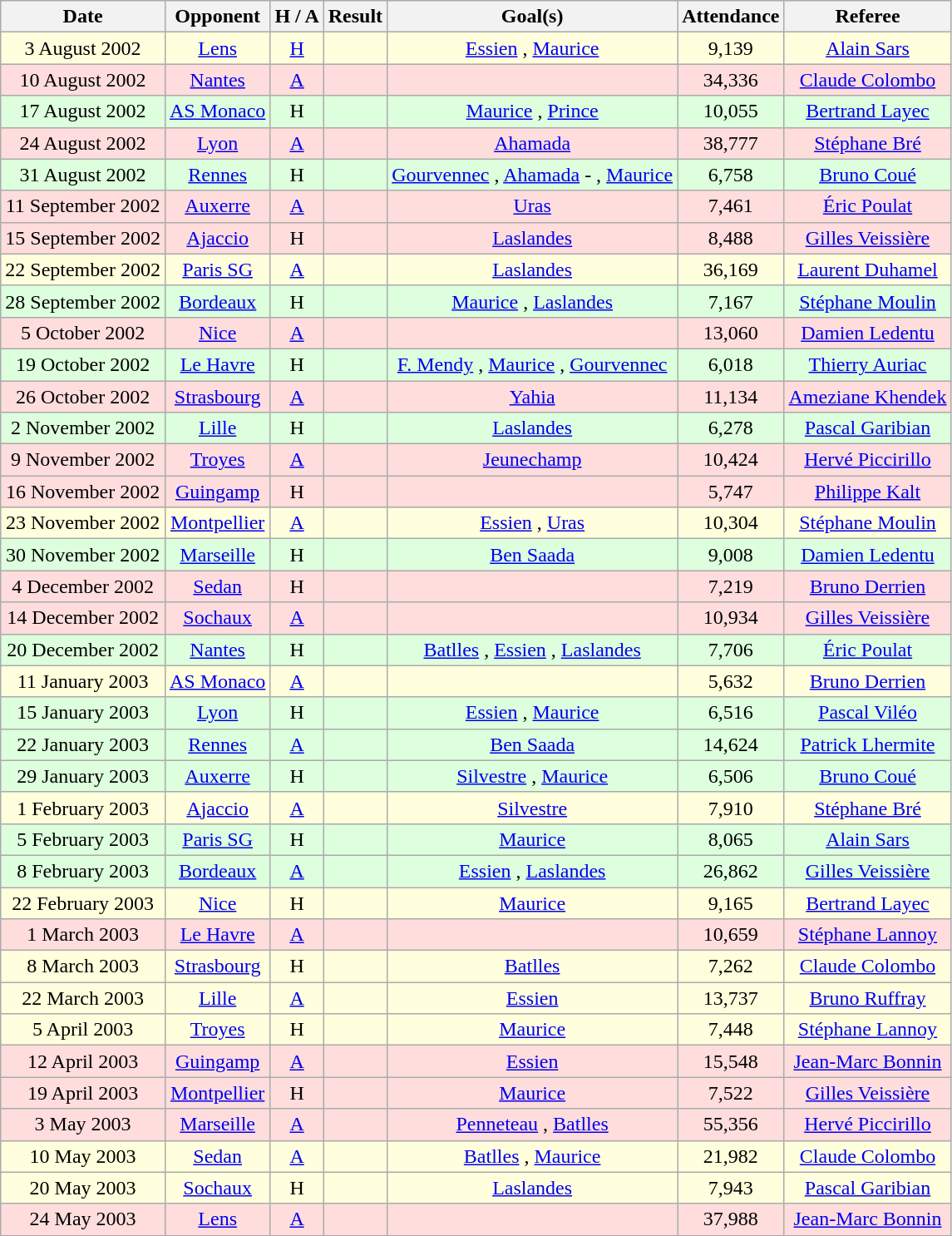<table class="wikitable sortable" style="text-align:center">
<tr>
<th class="sortable">Date</th>
<th>Opponent</th>
<th>H / A</th>
<th>Result</th>
<th>Goal(s)</th>
<th>Attendance</th>
<th>Referee</th>
</tr>
<tr style="background:#ffd;">
<td>3 August 2002</td>
<td><a href='#'>Lens</a></td>
<td><a href='#'>H</a></td>
<td></td>
<td><a href='#'>Essien</a> , <a href='#'>Maurice</a> </td>
<td>9,139</td>
<td><a href='#'>Alain Sars</a></td>
</tr>
<tr style="background:#fdd;">
<td>10 August 2002</td>
<td><a href='#'>Nantes</a></td>
<td><a href='#'>A</a></td>
<td></td>
<td></td>
<td>34,336</td>
<td><a href='#'>Claude Colombo</a></td>
</tr>
<tr style="background:#dfd;">
<td>17 August 2002</td>
<td><a href='#'>AS Monaco</a></td>
<td>H</td>
<td></td>
<td><a href='#'>Maurice</a> , <a href='#'>Prince</a> </td>
<td>10,055</td>
<td><a href='#'>Bertrand Layec</a></td>
</tr>
<tr style="background:#fdd;">
<td>24 August 2002</td>
<td><a href='#'>Lyon</a></td>
<td><a href='#'>A</a></td>
<td></td>
<td><a href='#'>Ahamada</a> </td>
<td>38,777</td>
<td><a href='#'>Stéphane Bré</a></td>
</tr>
<tr style="background:#dfd;">
<td>31 August 2002</td>
<td><a href='#'>Rennes</a></td>
<td>H</td>
<td></td>
<td><a href='#'>Gourvennec</a> , <a href='#'>Ahamada</a>  - , <a href='#'>Maurice</a> </td>
<td>6,758</td>
<td><a href='#'>Bruno Coué</a></td>
</tr>
<tr style="background:#fdd;">
<td>11 September 2002</td>
<td><a href='#'>Auxerre</a></td>
<td><a href='#'>A</a></td>
<td></td>
<td><a href='#'>Uras</a> </td>
<td>7,461</td>
<td><a href='#'>Éric Poulat</a></td>
</tr>
<tr style="background:#fdd;">
<td>15 September 2002</td>
<td><a href='#'>Ajaccio</a></td>
<td>H</td>
<td></td>
<td><a href='#'>Laslandes</a> </td>
<td>8,488</td>
<td><a href='#'>Gilles Veissière</a></td>
</tr>
<tr style="background:#ffd;">
<td>22 September 2002</td>
<td><a href='#'>Paris SG</a></td>
<td><a href='#'>A</a></td>
<td></td>
<td><a href='#'>Laslandes</a> </td>
<td>36,169</td>
<td><a href='#'>Laurent Duhamel</a></td>
</tr>
<tr style="background:#dfd;">
<td>28 September 2002</td>
<td><a href='#'>Bordeaux</a></td>
<td>H</td>
<td></td>
<td><a href='#'>Maurice</a> , <a href='#'>Laslandes</a> </td>
<td>7,167</td>
<td><a href='#'>Stéphane Moulin</a></td>
</tr>
<tr style="background:#fdd;">
<td>5 October 2002</td>
<td><a href='#'>Nice</a></td>
<td><a href='#'>A</a></td>
<td></td>
<td></td>
<td>13,060</td>
<td><a href='#'>Damien Ledentu</a></td>
</tr>
<tr style="background:#dfd;">
<td>19 October 2002</td>
<td><a href='#'>Le Havre</a></td>
<td>H</td>
<td></td>
<td><a href='#'>F. Mendy</a> , <a href='#'>Maurice</a> , <a href='#'>Gourvennec</a> </td>
<td>6,018</td>
<td><a href='#'>Thierry Auriac</a></td>
</tr>
<tr style="background:#fdd;">
<td>26 October 2002</td>
<td><a href='#'>Strasbourg</a></td>
<td><a href='#'>A</a></td>
<td></td>
<td><a href='#'>Yahia</a> </td>
<td>11,134</td>
<td><a href='#'>Ameziane Khendek</a></td>
</tr>
<tr style="background:#dfd;">
<td>2 November 2002</td>
<td><a href='#'>Lille</a></td>
<td>H</td>
<td></td>
<td><a href='#'>Laslandes</a> </td>
<td>6,278</td>
<td><a href='#'>Pascal Garibian</a></td>
</tr>
<tr style="background:#fdd;">
<td>9 November 2002</td>
<td><a href='#'>Troyes</a></td>
<td><a href='#'>A</a></td>
<td></td>
<td><a href='#'>Jeunechamp</a> </td>
<td>10,424</td>
<td><a href='#'>Hervé Piccirillo</a></td>
</tr>
<tr style="background:#fdd;">
<td>16 November 2002</td>
<td><a href='#'>Guingamp</a></td>
<td>H</td>
<td></td>
<td></td>
<td>5,747</td>
<td><a href='#'>Philippe Kalt</a></td>
</tr>
<tr style="background:#ffd;">
<td>23 November 2002</td>
<td><a href='#'>Montpellier</a></td>
<td><a href='#'>A</a></td>
<td></td>
<td><a href='#'>Essien</a> , <a href='#'>Uras</a> </td>
<td>10,304</td>
<td><a href='#'>Stéphane Moulin</a></td>
</tr>
<tr style="background:#dfd;">
<td>30 November 2002</td>
<td><a href='#'>Marseille</a></td>
<td>H</td>
<td></td>
<td><a href='#'>Ben Saada</a> </td>
<td>9,008</td>
<td><a href='#'>Damien Ledentu</a></td>
</tr>
<tr style="background:#fdd;">
<td>4 December 2002</td>
<td><a href='#'>Sedan</a></td>
<td>H</td>
<td></td>
<td></td>
<td>7,219</td>
<td><a href='#'>Bruno Derrien</a></td>
</tr>
<tr style="background:#fdd;">
<td>14 December 2002</td>
<td><a href='#'>Sochaux</a></td>
<td><a href='#'>A</a></td>
<td></td>
<td></td>
<td>10,934</td>
<td><a href='#'>Gilles Veissière</a></td>
</tr>
<tr style="background:#dfd;">
<td>20 December 2002</td>
<td><a href='#'>Nantes</a></td>
<td>H</td>
<td></td>
<td><a href='#'>Batlles</a> , <a href='#'>Essien</a> , <a href='#'>Laslandes</a> </td>
<td>7,706</td>
<td><a href='#'>Éric Poulat</a></td>
</tr>
<tr style="background:#ffd;">
<td>11 January 2003</td>
<td><a href='#'>AS Monaco</a></td>
<td><a href='#'>A</a></td>
<td></td>
<td></td>
<td>5,632</td>
<td><a href='#'>Bruno Derrien</a></td>
</tr>
<tr style="background:#dfd;">
<td>15 January 2003</td>
<td><a href='#'>Lyon</a></td>
<td>H</td>
<td></td>
<td><a href='#'>Essien</a> , <a href='#'>Maurice</a> </td>
<td>6,516</td>
<td><a href='#'>Pascal Viléo</a></td>
</tr>
<tr style="background:#dfd;">
<td>22 January 2003</td>
<td><a href='#'>Rennes</a></td>
<td><a href='#'>A</a></td>
<td></td>
<td><a href='#'>Ben Saada</a> </td>
<td>14,624</td>
<td><a href='#'>Patrick Lhermite</a></td>
</tr>
<tr style="background:#dfd;">
<td>29 January 2003</td>
<td><a href='#'>Auxerre</a></td>
<td>H</td>
<td></td>
<td><a href='#'>Silvestre</a> , <a href='#'>Maurice</a> </td>
<td>6,506</td>
<td><a href='#'>Bruno Coué</a></td>
</tr>
<tr style="background:#ffd;">
<td>1 February 2003</td>
<td><a href='#'>Ajaccio</a></td>
<td><a href='#'>A</a></td>
<td></td>
<td><a href='#'>Silvestre</a> </td>
<td>7,910</td>
<td><a href='#'>Stéphane Bré</a></td>
</tr>
<tr style="background:#dfd;">
<td>5 February 2003</td>
<td><a href='#'>Paris SG</a></td>
<td>H</td>
<td></td>
<td><a href='#'>Maurice</a> </td>
<td>8,065</td>
<td><a href='#'>Alain Sars</a></td>
</tr>
<tr style="background:#dfd;">
<td>8 February 2003</td>
<td><a href='#'>Bordeaux</a></td>
<td><a href='#'>A</a></td>
<td></td>
<td><a href='#'>Essien</a> , <a href='#'>Laslandes</a> </td>
<td>26,862</td>
<td><a href='#'>Gilles Veissière</a></td>
</tr>
<tr style="background:#ffd;">
<td>22 February 2003</td>
<td><a href='#'>Nice</a></td>
<td>H</td>
<td></td>
<td><a href='#'>Maurice</a> </td>
<td>9,165</td>
<td><a href='#'>Bertrand Layec</a></td>
</tr>
<tr style="background:#fdd;">
<td>1 March 2003</td>
<td><a href='#'>Le Havre</a></td>
<td><a href='#'>A</a></td>
<td></td>
<td></td>
<td>10,659</td>
<td><a href='#'>Stéphane Lannoy</a></td>
</tr>
<tr style="background:#ffd;">
<td>8 March 2003</td>
<td><a href='#'>Strasbourg</a></td>
<td>H</td>
<td></td>
<td><a href='#'>Batlles</a> </td>
<td>7,262</td>
<td><a href='#'>Claude Colombo</a></td>
</tr>
<tr style="background:#ffd;">
<td>22 March 2003</td>
<td><a href='#'>Lille</a></td>
<td><a href='#'>A</a></td>
<td></td>
<td><a href='#'>Essien</a> </td>
<td>13,737</td>
<td><a href='#'>Bruno Ruffray</a></td>
</tr>
<tr style="background:#ffd;">
<td>5 April 2003</td>
<td><a href='#'>Troyes</a></td>
<td>H</td>
<td></td>
<td><a href='#'>Maurice</a> </td>
<td>7,448</td>
<td><a href='#'>Stéphane Lannoy</a></td>
</tr>
<tr style="background:#fdd;">
<td>12 April 2003</td>
<td><a href='#'>Guingamp</a></td>
<td><a href='#'>A</a></td>
<td></td>
<td><a href='#'>Essien</a> </td>
<td>15,548</td>
<td><a href='#'>Jean-Marc Bonnin</a></td>
</tr>
<tr style="background:#fdd;">
<td>19 April 2003</td>
<td><a href='#'>Montpellier</a></td>
<td>H</td>
<td></td>
<td><a href='#'>Maurice</a> </td>
<td>7,522</td>
<td><a href='#'>Gilles Veissière</a></td>
</tr>
<tr style="background:#fdd;">
<td>3 May 2003</td>
<td><a href='#'>Marseille</a></td>
<td><a href='#'>A</a></td>
<td></td>
<td><a href='#'>Penneteau</a> , <a href='#'>Batlles</a> </td>
<td>55,356</td>
<td><a href='#'>Hervé Piccirillo</a></td>
</tr>
<tr style="background:#ffd;">
<td>10 May 2003</td>
<td><a href='#'>Sedan</a></td>
<td><a href='#'>A</a></td>
<td></td>
<td><a href='#'>Batlles</a> , <a href='#'>Maurice</a> </td>
<td>21,982</td>
<td><a href='#'>Claude Colombo</a></td>
</tr>
<tr style="background:#ffd;">
<td>20 May 2003</td>
<td><a href='#'>Sochaux</a></td>
<td>H</td>
<td></td>
<td><a href='#'>Laslandes</a> </td>
<td>7,943</td>
<td><a href='#'>Pascal Garibian</a></td>
</tr>
<tr style="background:#fdd;">
<td>24 May 2003</td>
<td><a href='#'>Lens</a></td>
<td><a href='#'>A</a></td>
<td></td>
<td></td>
<td>37,988</td>
<td><a href='#'>Jean-Marc Bonnin</a></td>
</tr>
</table>
